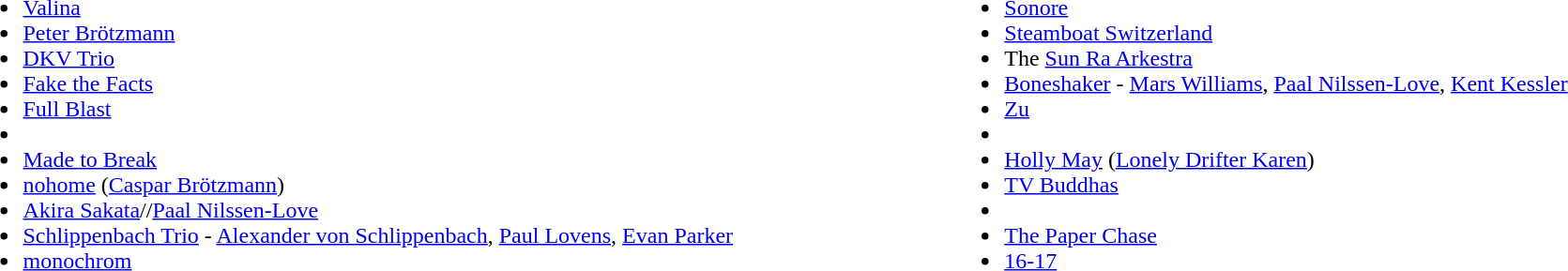<table width="100%">
<tr valign="top">
<td><br><ul><li><a href='#'>Valina</a></li><li><a href='#'>Peter Brötzmann</a></li><li><a href='#'>DKV Trio</a></li><li><a href='#'>Fake the Facts</a></li><li><a href='#'>Full Blast</a></li><li></li><li><a href='#'>Made to Break</a></li><li><a href='#'>nohome</a> (<a href='#'>Caspar Brötzmann</a>)</li><li><a href='#'>Akira Sakata</a>//<a href='#'>Paal Nilssen-Love</a></li><li><a href='#'>Schlippenbach Trio</a> - <a href='#'>Alexander von Schlippenbach</a>, <a href='#'>Paul Lovens</a>, <a href='#'>Evan Parker</a></li><li><a href='#'>monochrom</a></li></ul></td>
<td><br><ul><li><a href='#'>Sonore</a></li><li><a href='#'>Steamboat Switzerland</a></li><li>The <a href='#'>Sun Ra Arkestra</a></li><li><a href='#'>Boneshaker</a> - <a href='#'>Mars Williams</a>, <a href='#'>Paal Nilssen-Love</a>, <a href='#'>Kent Kessler</a></li><li><a href='#'>Zu</a></li><li></li><li><a href='#'>Holly May</a> (<a href='#'>Lonely Drifter Karen</a>)</li><li><a href='#'>TV Buddhas</a></li><li></li><li><a href='#'>The Paper Chase</a></li><li><a href='#'>16-17</a></li></ul></td>
</tr>
</table>
